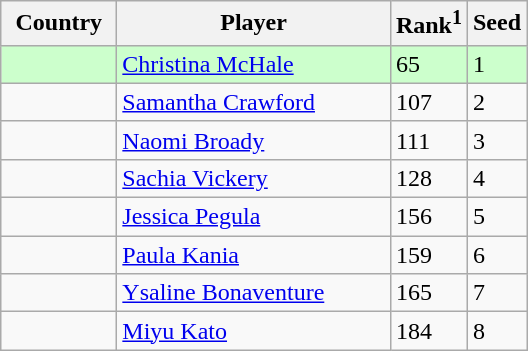<table class="sortable wikitable">
<tr>
<th width="70">Country</th>
<th width="175">Player</th>
<th>Rank<sup>1</sup></th>
<th>Seed</th>
</tr>
<tr style="background:#cfc;">
<td></td>
<td><a href='#'>Christina McHale</a></td>
<td>65</td>
<td>1</td>
</tr>
<tr>
<td></td>
<td><a href='#'>Samantha Crawford</a></td>
<td>107</td>
<td>2</td>
</tr>
<tr>
<td></td>
<td><a href='#'>Naomi Broady</a></td>
<td>111</td>
<td>3</td>
</tr>
<tr>
<td></td>
<td><a href='#'>Sachia Vickery</a></td>
<td>128</td>
<td>4</td>
</tr>
<tr>
<td></td>
<td><a href='#'>Jessica Pegula</a></td>
<td>156</td>
<td>5</td>
</tr>
<tr>
<td></td>
<td><a href='#'>Paula Kania</a></td>
<td>159</td>
<td>6</td>
</tr>
<tr>
<td></td>
<td><a href='#'>Ysaline Bonaventure</a></td>
<td>165</td>
<td>7</td>
</tr>
<tr>
<td></td>
<td><a href='#'>Miyu Kato</a></td>
<td>184</td>
<td>8</td>
</tr>
</table>
